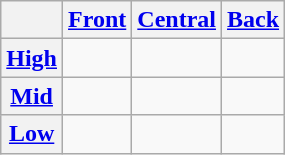<table class="wikitable" style="text-align:center">
<tr>
<th></th>
<th><a href='#'>Front</a></th>
<th><a href='#'>Central</a></th>
<th><a href='#'>Back</a></th>
</tr>
<tr>
<th><a href='#'>High</a></th>
<td> </td>
<td></td>
<td> </td>
</tr>
<tr>
<th><a href='#'>Mid</a></th>
<td> </td>
<td> </td>
<td> </td>
</tr>
<tr>
<th><a href='#'>Low</a></th>
<td> </td>
<td> </td>
<td></td>
</tr>
</table>
